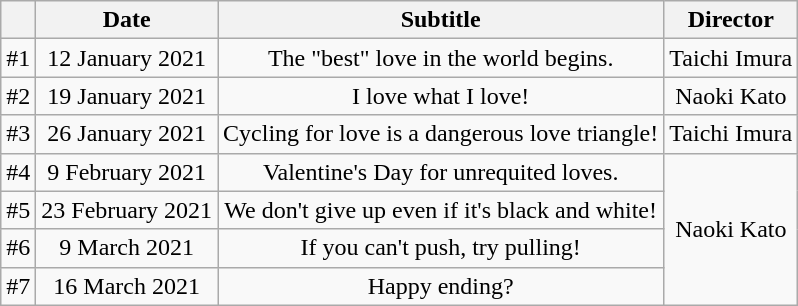<table class="wikitable" style="text-align:center">
<tr>
<th></th>
<th>Date</th>
<th>Subtitle</th>
<th>Director</th>
</tr>
<tr>
<td>#1</td>
<td>12 January 2021</td>
<td>The "best" love in the world begins.</td>
<td>Taichi Imura</td>
</tr>
<tr>
<td>#2</td>
<td>19 January 2021</td>
<td>I love what I love!</td>
<td>Naoki Kato</td>
</tr>
<tr>
<td>#3</td>
<td>26 January 2021</td>
<td>Cycling for love is a dangerous love triangle!</td>
<td>Taichi Imura</td>
</tr>
<tr>
<td>#4</td>
<td>9 February 2021</td>
<td>Valentine's Day for unrequited loves.</td>
<td rowspan="4">Naoki Kato</td>
</tr>
<tr>
<td>#5</td>
<td>23 February 2021</td>
<td>We don't give up even if it's black and white!</td>
</tr>
<tr>
<td>#6</td>
<td>9 March 2021</td>
<td>If you can't push, try pulling!</td>
</tr>
<tr>
<td>#7</td>
<td>16 March 2021</td>
<td>Happy ending?</td>
</tr>
</table>
